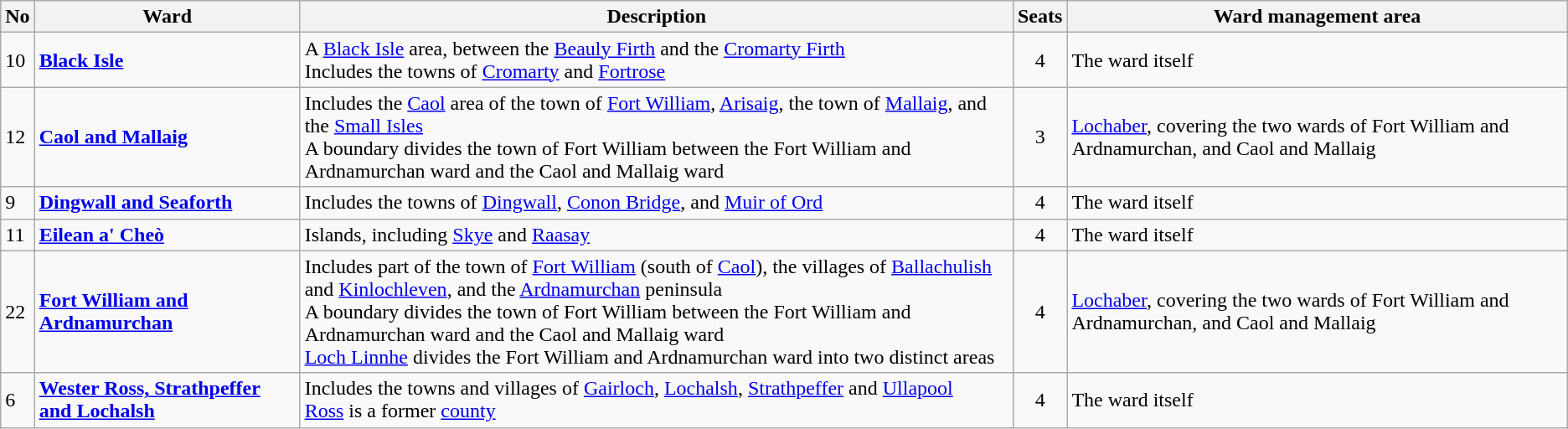<table class="wikitable">
<tr>
<th>No</th>
<th>Ward</th>
<th>Description</th>
<th>Seats</th>
<th>Ward management area</th>
</tr>
<tr>
<td>10</td>
<td><strong><a href='#'>Black Isle</a></strong></td>
<td>A <a href='#'>Black Isle</a> area, between the <a href='#'>Beauly Firth</a> and the <a href='#'>Cromarty Firth</a> <br> Includes the towns of <a href='#'>Cromarty</a> and <a href='#'>Fortrose</a></td>
<td align=center>4</td>
<td>The ward itself</td>
</tr>
<tr>
<td>12</td>
<td><strong><a href='#'>Caol and Mallaig</a></strong></td>
<td>Includes the <a href='#'>Caol</a> area of the town of <a href='#'>Fort William</a>, <a href='#'>Arisaig</a>, the town of <a href='#'>Mallaig</a>, and the <a href='#'>Small Isles</a> <br> A boundary divides the town of Fort William between the Fort William and Ardnamurchan ward and the Caol and Mallaig ward</td>
<td align=center>3</td>
<td><a href='#'>Lochaber</a>, covering the two wards of Fort William and Ardnamurchan, and Caol and Mallaig</td>
</tr>
<tr>
<td>9</td>
<td><strong><a href='#'>Dingwall and Seaforth</a></strong></td>
<td>Includes the towns of <a href='#'>Dingwall</a>, <a href='#'>Conon Bridge</a>, and <a href='#'>Muir of Ord</a></td>
<td align=center>4</td>
<td>The ward itself</td>
</tr>
<tr>
<td>11</td>
<td><strong><a href='#'>Eilean a' Cheò</a></strong></td>
<td>Islands, including <a href='#'>Skye</a> and <a href='#'>Raasay</a></td>
<td align=center>4</td>
<td>The ward itself</td>
</tr>
<tr>
<td>22</td>
<td><strong><a href='#'>Fort William and Ardnamurchan</a></strong></td>
<td>Includes part of the town of <a href='#'>Fort William</a> (south of <a href='#'>Caol</a>), the villages of <a href='#'>Ballachulish</a> and <a href='#'>Kinlochleven</a>, and the <a href='#'>Ardnamurchan</a> peninsula <br> A boundary divides the town of Fort William between the Fort William and Ardnamurchan ward and the Caol and Mallaig ward <br> <a href='#'>Loch Linnhe</a> divides the Fort William and Ardnamurchan ward into two distinct areas</td>
<td align=center>4</td>
<td><a href='#'>Lochaber</a>, covering the two wards of Fort William and Ardnamurchan, and Caol and Mallaig</td>
</tr>
<tr>
<td>6</td>
<td><strong><a href='#'>Wester Ross, Strathpeffer and Lochalsh</a></strong></td>
<td>Includes the towns and villages of <a href='#'>Gairloch</a>, <a href='#'>Lochalsh</a>, <a href='#'>Strathpeffer</a> and <a href='#'>Ullapool</a> <br> <a href='#'>Ross</a> is a former <a href='#'>county</a></td>
<td align=center>4</td>
<td>The ward itself</td>
</tr>
</table>
